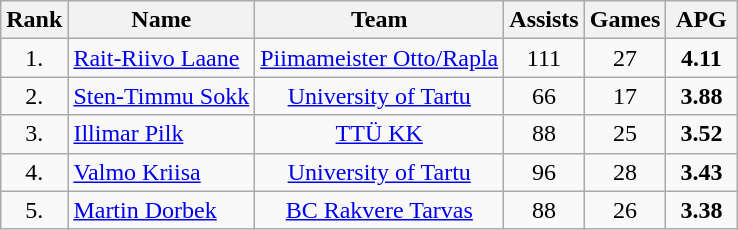<table class="wikitable" style="text-align: center;">
<tr>
<th>Rank</th>
<th>Name</th>
<th>Team</th>
<th>Assists</th>
<th>Games</th>
<th width=40>APG</th>
</tr>
<tr>
<td>1.</td>
<td align="left"> <a href='#'>Rait-Riivo Laane</a></td>
<td><a href='#'>Piimameister Otto/Rapla</a></td>
<td>111</td>
<td>27</td>
<td><strong>4.11</strong></td>
</tr>
<tr>
<td>2.</td>
<td align="left"> <a href='#'>Sten-Timmu Sokk</a></td>
<td><a href='#'>University of Tartu</a></td>
<td>66</td>
<td>17</td>
<td><strong>3.88</strong></td>
</tr>
<tr>
<td>3.</td>
<td align="left"> <a href='#'>Illimar Pilk</a></td>
<td><a href='#'>TTÜ KK</a></td>
<td>88</td>
<td>25</td>
<td><strong>3.52</strong></td>
</tr>
<tr>
<td>4.</td>
<td align="left"> <a href='#'>Valmo Kriisa</a></td>
<td><a href='#'>University of Tartu</a></td>
<td>96</td>
<td>28</td>
<td><strong>3.43</strong></td>
</tr>
<tr>
<td>5.</td>
<td align="left"> <a href='#'>Martin Dorbek</a></td>
<td><a href='#'>BC Rakvere Tarvas</a></td>
<td>88</td>
<td>26</td>
<td><strong>3.38</strong></td>
</tr>
</table>
